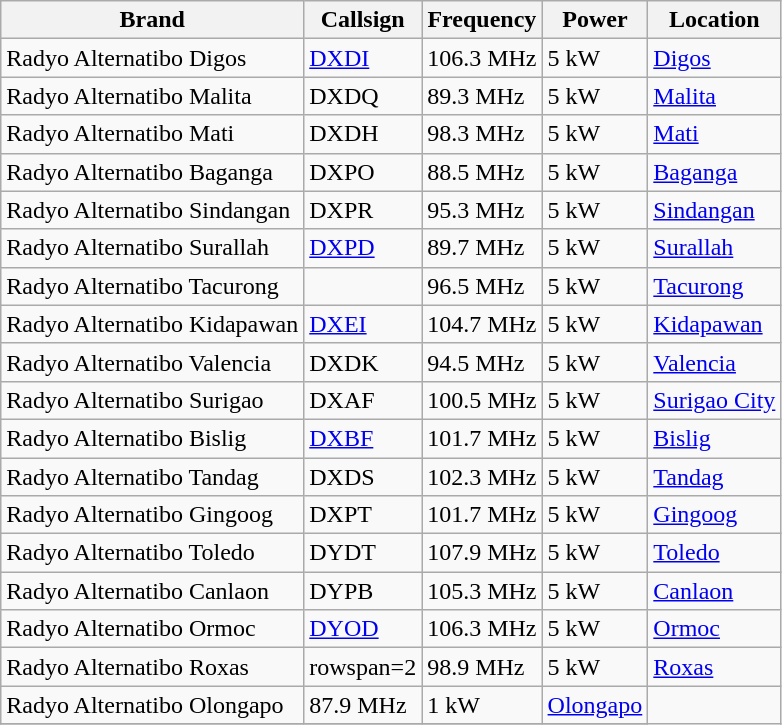<table class="wikitable">
<tr>
<th>Brand</th>
<th>Callsign</th>
<th>Frequency</th>
<th>Power</th>
<th>Location</th>
</tr>
<tr>
<td>Radyo Alternatibo Digos</td>
<td><a href='#'>DXDI</a></td>
<td>106.3 MHz</td>
<td>5 kW</td>
<td><a href='#'>Digos</a></td>
</tr>
<tr>
<td>Radyo Alternatibo Malita</td>
<td>DXDQ</td>
<td>89.3 MHz</td>
<td>5 kW</td>
<td><a href='#'>Malita</a></td>
</tr>
<tr>
<td>Radyo Alternatibo Mati</td>
<td>DXDH</td>
<td>98.3 MHz</td>
<td>5 kW</td>
<td><a href='#'>Mati</a></td>
</tr>
<tr>
<td>Radyo Alternatibo Baganga</td>
<td>DXPO</td>
<td>88.5 MHz</td>
<td>5 kW</td>
<td><a href='#'>Baganga</a></td>
</tr>
<tr>
<td>Radyo Alternatibo Sindangan</td>
<td>DXPR</td>
<td>95.3 MHz</td>
<td>5 kW</td>
<td><a href='#'>Sindangan</a></td>
</tr>
<tr>
<td>Radyo Alternatibo Surallah</td>
<td><a href='#'>DXPD</a></td>
<td>89.7 MHz</td>
<td>5 kW</td>
<td><a href='#'>Surallah</a></td>
</tr>
<tr>
<td>Radyo Alternatibo Tacurong</td>
<td></td>
<td>96.5 MHz</td>
<td>5 kW</td>
<td><a href='#'>Tacurong</a></td>
</tr>
<tr>
<td>Radyo Alternatibo Kidapawan</td>
<td><a href='#'>DXEI</a></td>
<td>104.7 MHz</td>
<td>5 kW</td>
<td><a href='#'>Kidapawan</a></td>
</tr>
<tr>
<td>Radyo Alternatibo Valencia</td>
<td>DXDK</td>
<td>94.5 MHz</td>
<td>5 kW</td>
<td><a href='#'>Valencia</a></td>
</tr>
<tr>
<td>Radyo Alternatibo Surigao</td>
<td>DXAF</td>
<td>100.5 MHz</td>
<td>5 kW</td>
<td><a href='#'>Surigao City</a></td>
</tr>
<tr>
<td>Radyo Alternatibo Bislig</td>
<td><a href='#'>DXBF</a></td>
<td>101.7 MHz</td>
<td>5 kW</td>
<td><a href='#'>Bislig</a></td>
</tr>
<tr>
<td>Radyo Alternatibo Tandag</td>
<td>DXDS</td>
<td>102.3 MHz</td>
<td>5 kW</td>
<td><a href='#'>Tandag</a></td>
</tr>
<tr>
<td>Radyo Alternatibo Gingoog</td>
<td>DXPT</td>
<td>101.7 MHz</td>
<td>5 kW</td>
<td><a href='#'>Gingoog</a></td>
</tr>
<tr>
<td>Radyo Alternatibo Toledo</td>
<td>DYDT</td>
<td>107.9 MHz</td>
<td>5 kW</td>
<td><a href='#'>Toledo</a></td>
</tr>
<tr>
<td>Radyo Alternatibo Canlaon</td>
<td>DYPB</td>
<td>105.3 MHz</td>
<td>5 kW</td>
<td><a href='#'>Canlaon</a></td>
</tr>
<tr>
<td>Radyo Alternatibo Ormoc</td>
<td><a href='#'>DYOD</a></td>
<td>106.3 MHz</td>
<td>5 kW</td>
<td><a href='#'>Ormoc</a></td>
</tr>
<tr>
<td>Radyo Alternatibo Roxas</td>
<td>rowspan=2<em></em></td>
<td>98.9 MHz</td>
<td>5 kW</td>
<td><a href='#'>Roxas</a></td>
</tr>
<tr>
<td>Radyo Alternatibo Olongapo</td>
<td>87.9 MHz</td>
<td>1 kW</td>
<td><a href='#'>Olongapo</a></td>
</tr>
<tr>
</tr>
</table>
